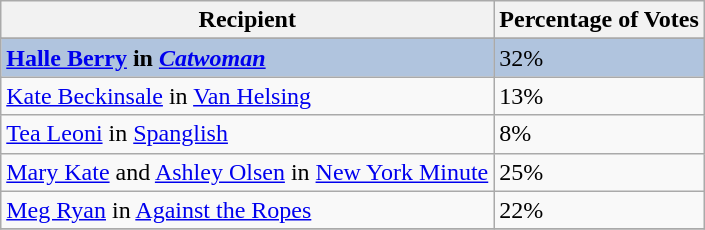<table class="wikitable sortable plainrowheaders" align="centre">
<tr>
<th>Recipient</th>
<th>Percentage of Votes</th>
</tr>
<tr>
</tr>
<tr style="background:#B0C4DE;">
<td><strong><a href='#'>Halle Berry</a> in <em><a href='#'>Catwoman</a><strong><em></td>
<td></strong>32%<strong></td>
</tr>
<tr>
<td><a href='#'>Kate Beckinsale</a> in </em><a href='#'>Van Helsing</a><em></td>
<td>13%</td>
</tr>
<tr>
<td><a href='#'>Tea Leoni</a> in </em><a href='#'>Spanglish</a><em></td>
<td>8%</td>
</tr>
<tr>
<td><a href='#'>Mary Kate</a> and <a href='#'>Ashley Olsen</a> in </em><a href='#'>New York Minute</a><em></td>
<td>25%</td>
</tr>
<tr>
<td><a href='#'>Meg Ryan</a> in </em><a href='#'>Against the Ropes</a><em></td>
<td>22%</td>
</tr>
<tr>
</tr>
</table>
